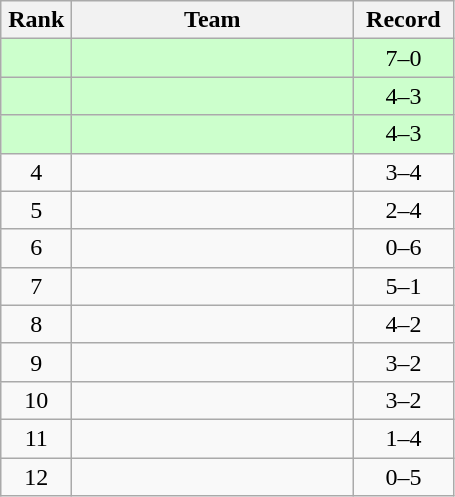<table class="wikitable" style="text-align: center;">
<tr>
<th width=40>Rank</th>
<th width=180>Team</th>
<th width=60>Record</th>
</tr>
<tr bgcolor=ccffcc>
<td></td>
<td align=left></td>
<td>7–0</td>
</tr>
<tr bgcolor=ccffcc>
<td></td>
<td align=left></td>
<td>4–3</td>
</tr>
<tr bgcolor=ccffcc>
<td></td>
<td align=left></td>
<td>4–3</td>
</tr>
<tr>
<td>4</td>
<td align=left></td>
<td>3–4</td>
</tr>
<tr>
<td>5</td>
<td align=left></td>
<td>2–4</td>
</tr>
<tr>
<td>6</td>
<td align=left></td>
<td>0–6</td>
</tr>
<tr>
<td>7</td>
<td align=left></td>
<td>5–1</td>
</tr>
<tr>
<td>8</td>
<td align=left></td>
<td>4–2</td>
</tr>
<tr>
<td>9</td>
<td align=left></td>
<td>3–2</td>
</tr>
<tr>
<td>10</td>
<td align=left></td>
<td>3–2</td>
</tr>
<tr>
<td>11</td>
<td align=left></td>
<td>1–4</td>
</tr>
<tr>
<td>12</td>
<td align=left></td>
<td>0–5</td>
</tr>
</table>
